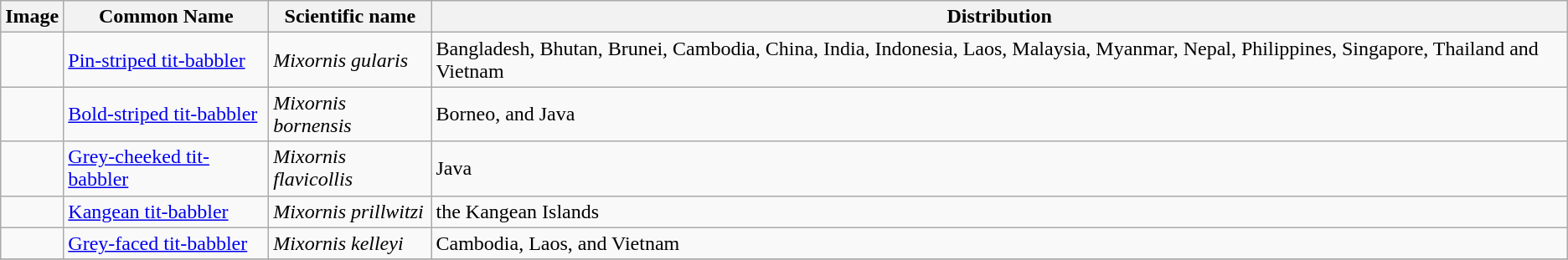<table class="wikitable">
<tr>
<th>Image</th>
<th>Common Name</th>
<th>Scientific name</th>
<th>Distribution</th>
</tr>
<tr>
<td></td>
<td><a href='#'>Pin-striped tit-babbler</a></td>
<td><em>Mixornis gularis</em></td>
<td>Bangladesh, Bhutan, Brunei, Cambodia, China, India, Indonesia, Laos, Malaysia, Myanmar, Nepal, Philippines, Singapore, Thailand and Vietnam</td>
</tr>
<tr>
<td></td>
<td><a href='#'>Bold-striped tit-babbler</a></td>
<td><em>Mixornis bornensis</em></td>
<td>Borneo, and Java</td>
</tr>
<tr>
<td></td>
<td><a href='#'>Grey-cheeked tit-babbler</a></td>
<td><em>Mixornis flavicollis</em></td>
<td>Java</td>
</tr>
<tr>
<td></td>
<td><a href='#'>Kangean tit-babbler</a></td>
<td><em>Mixornis prillwitzi</em></td>
<td>the Kangean Islands</td>
</tr>
<tr>
<td></td>
<td><a href='#'>Grey-faced tit-babbler</a></td>
<td><em>Mixornis kelleyi</em></td>
<td>Cambodia, Laos, and Vietnam</td>
</tr>
<tr>
</tr>
</table>
